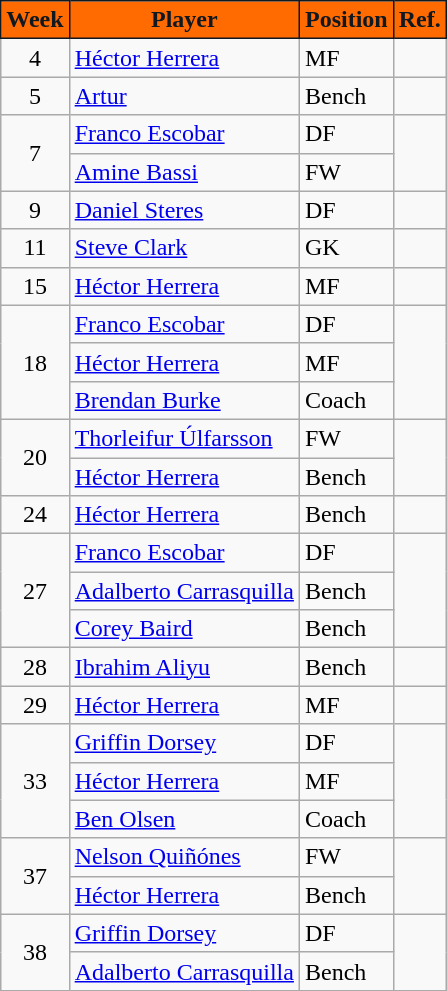<table class=wikitable>
<tr>
<th style="background:#FF6B00; color:#101820; border:1px solid #101820; text-align:center;">Week</th>
<th style="background:#FF6B00; color:#101820; border:1px solid #101820; text-align:center;">Player</th>
<th style="background:#FF6B00; color:#101820; border:1px solid #101820; text-align:center;">Position</th>
<th style="background:#FF6B00; color:#101820; border:1px solid #101820; text-align:center;">Ref.</th>
</tr>
<tr>
<td align="center">4</td>
<td> <a href='#'>Héctor Herrera</a></td>
<td>MF</td>
<td></td>
</tr>
<tr>
<td align="center">5</td>
<td> <a href='#'>Artur</a></td>
<td>Bench</td>
<td></td>
</tr>
<tr>
<td rowspan="2" align="center">7</td>
<td> <a href='#'>Franco Escobar</a></td>
<td>DF</td>
<td rowspan="2"></td>
</tr>
<tr>
<td> <a href='#'>Amine Bassi</a></td>
<td>FW</td>
</tr>
<tr>
<td align="center">9</td>
<td> <a href='#'>Daniel Steres</a></td>
<td>DF</td>
<td></td>
</tr>
<tr>
<td align="center">11</td>
<td> <a href='#'>Steve Clark</a></td>
<td>GK</td>
<td></td>
</tr>
<tr>
<td align="center">15</td>
<td> <a href='#'>Héctor Herrera</a></td>
<td>MF</td>
<td></td>
</tr>
<tr>
<td rowspan="3" align="center">18</td>
<td> <a href='#'>Franco Escobar</a></td>
<td>DF</td>
<td rowspan="3"></td>
</tr>
<tr>
<td> <a href='#'>Héctor Herrera</a></td>
<td>MF</td>
</tr>
<tr>
<td> <a href='#'>Brendan Burke</a></td>
<td>Coach</td>
</tr>
<tr>
<td rowspan="2" align="center">20</td>
<td> <a href='#'>Thorleifur Úlfarsson</a></td>
<td>FW</td>
<td rowspan="2"></td>
</tr>
<tr>
<td> <a href='#'>Héctor Herrera</a></td>
<td>Bench</td>
</tr>
<tr>
<td align="center">24</td>
<td> <a href='#'>Héctor Herrera</a></td>
<td>Bench</td>
<td></td>
</tr>
<tr>
<td rowspan="3" align="center">27</td>
<td> <a href='#'>Franco Escobar</a></td>
<td>DF</td>
<td rowspan="3"></td>
</tr>
<tr>
<td> <a href='#'>Adalberto Carrasquilla</a></td>
<td>Bench</td>
</tr>
<tr>
<td> <a href='#'>Corey Baird</a></td>
<td>Bench</td>
</tr>
<tr>
<td align="center">28</td>
<td> <a href='#'>Ibrahim Aliyu</a></td>
<td>Bench</td>
<td></td>
</tr>
<tr>
<td align="center">29</td>
<td> <a href='#'>Héctor Herrera</a></td>
<td>MF</td>
<td></td>
</tr>
<tr>
<td rowspan="3" align="center">33</td>
<td> <a href='#'>Griffin Dorsey</a></td>
<td>DF</td>
<td rowspan="3"></td>
</tr>
<tr>
<td> <a href='#'>Héctor Herrera</a></td>
<td>MF</td>
</tr>
<tr>
<td> <a href='#'>Ben Olsen</a></td>
<td>Coach</td>
</tr>
<tr>
<td rowspan="2" align="center">37</td>
<td> <a href='#'>Nelson Quiñónes</a></td>
<td>FW</td>
<td rowspan="2"></td>
</tr>
<tr>
<td> <a href='#'>Héctor Herrera</a></td>
<td>Bench</td>
</tr>
<tr>
<td rowspan="2" align="center">38</td>
<td> <a href='#'>Griffin Dorsey</a></td>
<td>DF</td>
<td rowspan="2"></td>
</tr>
<tr>
<td> <a href='#'>Adalberto Carrasquilla</a></td>
<td>Bench</td>
</tr>
</table>
